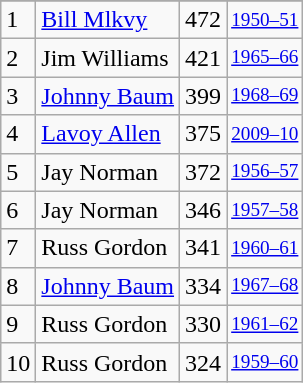<table class="wikitable">
<tr>
</tr>
<tr>
<td>1</td>
<td><a href='#'>Bill Mlkvy</a></td>
<td>472</td>
<td style="font-size:80%;"><a href='#'>1950–51</a></td>
</tr>
<tr>
<td>2</td>
<td>Jim Williams</td>
<td>421</td>
<td style="font-size:80%;"><a href='#'>1965–66</a></td>
</tr>
<tr>
<td>3</td>
<td><a href='#'>Johnny Baum</a></td>
<td>399</td>
<td style="font-size:80%;"><a href='#'>1968–69</a></td>
</tr>
<tr>
<td>4</td>
<td><a href='#'>Lavoy Allen</a></td>
<td>375</td>
<td style="font-size:80%;"><a href='#'>2009–10</a></td>
</tr>
<tr>
<td>5</td>
<td>Jay Norman</td>
<td>372</td>
<td style="font-size:80%;"><a href='#'>1956–57</a></td>
</tr>
<tr>
<td>6</td>
<td>Jay Norman</td>
<td>346</td>
<td style="font-size:80%;"><a href='#'>1957–58</a></td>
</tr>
<tr>
<td>7</td>
<td>Russ Gordon</td>
<td>341</td>
<td style="font-size:80%;"><a href='#'>1960–61</a></td>
</tr>
<tr>
<td>8</td>
<td><a href='#'>Johnny Baum</a></td>
<td>334</td>
<td style="font-size:80%;"><a href='#'>1967–68</a></td>
</tr>
<tr>
<td>9</td>
<td>Russ Gordon</td>
<td>330</td>
<td style="font-size:80%;"><a href='#'>1961–62</a></td>
</tr>
<tr>
<td>10</td>
<td>Russ Gordon</td>
<td>324</td>
<td style="font-size:80%;"><a href='#'>1959–60</a></td>
</tr>
</table>
